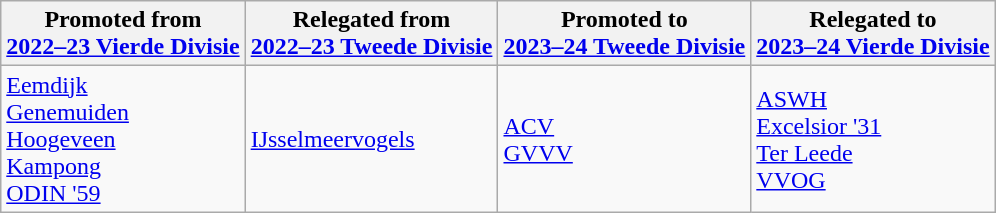<table class="wikitable">
<tr>
<th>Promoted from<br><a href='#'>2022–23 Vierde Divisie</a></th>
<th>Relegated from<br><a href='#'>2022–23 Tweede Divisie</a></th>
<th>Promoted to<br><a href='#'>2023–24 Tweede Divisie</a></th>
<th>Relegated to<br><a href='#'>2023–24 Vierde Divisie</a></th>
</tr>
<tr>
<td><a href='#'>Eemdijk</a><br><a href='#'>Genemuiden</a><br><a href='#'>Hoogeveen</a><br><a href='#'>Kampong</a><br><a href='#'>ODIN '59</a></td>
<td><a href='#'>IJsselmeervogels</a></td>
<td><a href='#'>ACV</a><br><a href='#'>GVVV</a></td>
<td><a href='#'>ASWH</a><br><a href='#'>Excelsior '31</a><br><a href='#'>Ter Leede</a><br><a href='#'>VVOG</a></td>
</tr>
</table>
